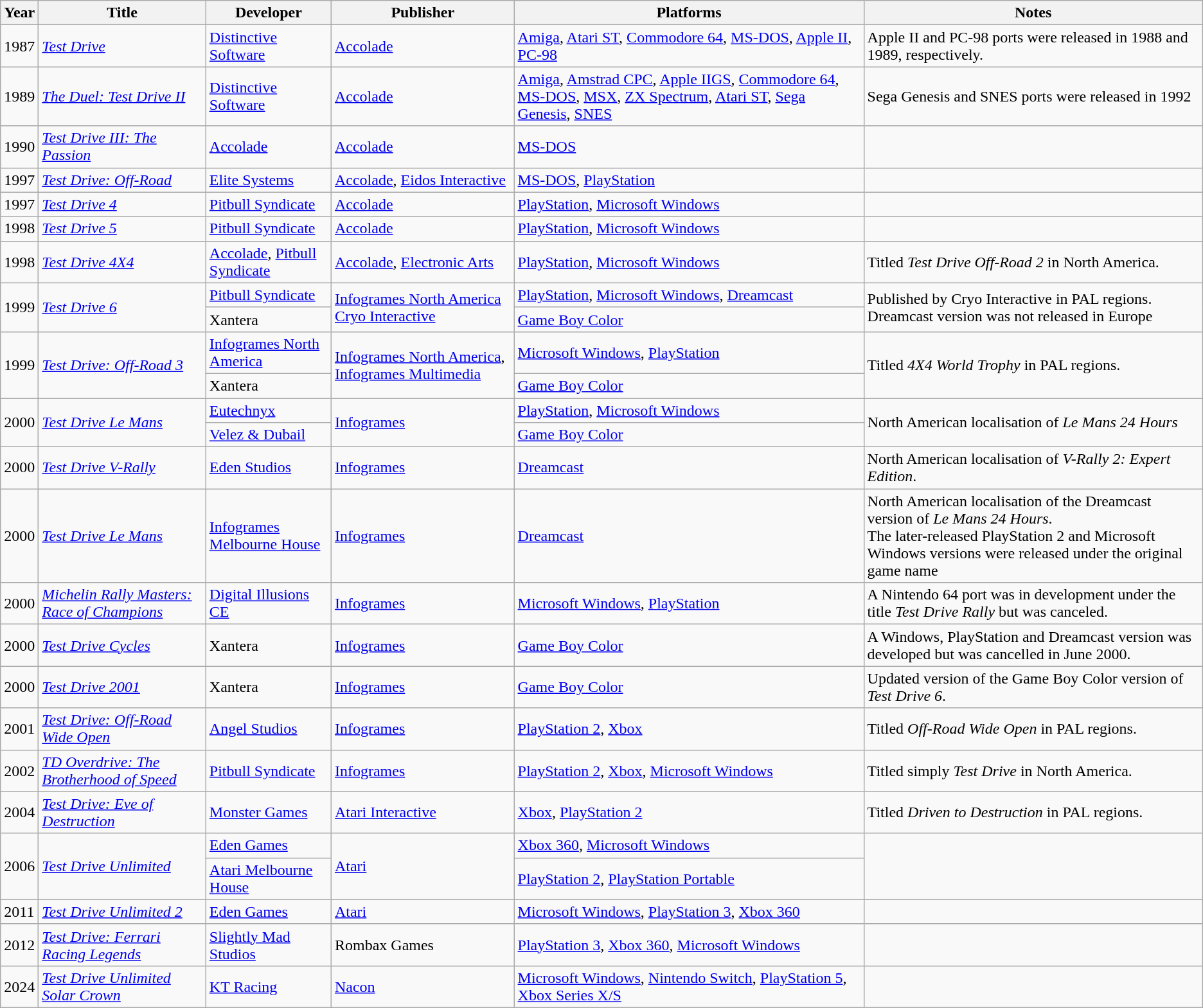<table class="wikitable">
<tr>
<th scope="col">Year</th>
<th scope="col">Title</th>
<th scope="col">Developer</th>
<th scope="col">Publisher</th>
<th scope="col">Platforms</th>
<th scope="col">Notes</th>
</tr>
<tr>
<td>1987</td>
<td><em><a href='#'>Test Drive</a></em></td>
<td><a href='#'>Distinctive Software</a></td>
<td><a href='#'>Accolade</a></td>
<td><a href='#'>Amiga</a>, <a href='#'>Atari ST</a>, <a href='#'>Commodore 64</a>, <a href='#'>MS-DOS</a>, <a href='#'>Apple II</a>, <a href='#'>PC-98</a></td>
<td>Apple II and PC-98 ports were released in 1988 and 1989, respectively.</td>
</tr>
<tr>
<td>1989</td>
<td><em><a href='#'>The Duel: Test Drive II</a></em></td>
<td><a href='#'>Distinctive Software</a></td>
<td><a href='#'>Accolade</a></td>
<td><a href='#'>Amiga</a>, <a href='#'>Amstrad CPC</a>, <a href='#'>Apple IIGS</a>, <a href='#'>Commodore 64</a>, <a href='#'>MS-DOS</a>, <a href='#'>MSX</a>, <a href='#'>ZX Spectrum</a>, <a href='#'>Atari ST</a>, <a href='#'>Sega Genesis</a>, <a href='#'>SNES</a></td>
<td>Sega Genesis and SNES ports were released in 1992</td>
</tr>
<tr>
<td>1990</td>
<td><em><a href='#'>Test Drive III: The Passion</a></em></td>
<td><a href='#'>Accolade</a></td>
<td><a href='#'>Accolade</a></td>
<td><a href='#'>MS-DOS</a></td>
<td></td>
</tr>
<tr>
<td>1997</td>
<td><em><a href='#'>Test Drive: Off-Road</a></em></td>
<td><a href='#'>Elite Systems</a></td>
<td><a href='#'>Accolade</a>, <a href='#'>Eidos Interactive</a></td>
<td><a href='#'>MS-DOS</a>, <a href='#'>PlayStation</a></td>
<td></td>
</tr>
<tr>
<td>1997</td>
<td><em><a href='#'>Test Drive 4</a></em></td>
<td><a href='#'>Pitbull Syndicate</a></td>
<td><a href='#'>Accolade</a></td>
<td><a href='#'>PlayStation</a>, <a href='#'>Microsoft Windows</a></td>
<td></td>
</tr>
<tr>
<td>1998</td>
<td><em><a href='#'>Test Drive 5</a></em></td>
<td><a href='#'>Pitbull Syndicate</a></td>
<td><a href='#'>Accolade</a></td>
<td><a href='#'>PlayStation</a>, <a href='#'>Microsoft Windows</a></td>
<td></td>
</tr>
<tr>
<td>1998</td>
<td><em><a href='#'>Test Drive 4X4</a></em></td>
<td><a href='#'>Accolade</a>, <a href='#'>Pitbull Syndicate</a></td>
<td><a href='#'>Accolade</a>, <a href='#'>Electronic Arts</a></td>
<td><a href='#'>PlayStation</a>, <a href='#'>Microsoft Windows</a></td>
<td>Titled <em>Test Drive Off-Road 2</em> in North America.</td>
</tr>
<tr>
<td rowspan=2>1999</td>
<td rowspan=2><em><a href='#'>Test Drive 6</a></em></td>
<td><a href='#'>Pitbull Syndicate</a></td>
<td rowspan=2><a href='#'>Infogrames North America</a><br><a href='#'>Cryo Interactive</a></td>
<td><a href='#'>PlayStation</a>, <a href='#'>Microsoft Windows</a>, <a href='#'>Dreamcast</a></td>
<td rowspan=2>Published by Cryo Interactive in PAL regions. Dreamcast version was not released in Europe</td>
</tr>
<tr>
<td>Xantera</td>
<td><a href='#'>Game Boy Color</a></td>
</tr>
<tr>
<td rowspan=2>1999</td>
<td rowspan=2><em><a href='#'>Test Drive: Off-Road 3</a></em></td>
<td><a href='#'>Infogrames North America</a></td>
<td rowspan=2><a href='#'>Infogrames North America</a>, <a href='#'>Infogrames Multimedia</a></td>
<td><a href='#'>Microsoft Windows</a>, <a href='#'>PlayStation</a></td>
<td rowspan=2>Titled <em>4X4 World Trophy</em> in PAL regions.</td>
</tr>
<tr>
<td>Xantera</td>
<td><a href='#'>Game Boy Color</a></td>
</tr>
<tr>
<td rowspan=2>2000</td>
<td rowspan=2><em><a href='#'>Test Drive Le Mans</a></em></td>
<td><a href='#'>Eutechnyx</a></td>
<td rowspan=2><a href='#'>Infogrames</a></td>
<td><a href='#'>PlayStation</a>, <a href='#'>Microsoft Windows</a></td>
<td rowspan=2>North American localisation of <em>Le Mans 24 Hours</em></td>
</tr>
<tr>
<td><a href='#'>Velez & Dubail</a></td>
<td><a href='#'>Game Boy Color</a></td>
</tr>
<tr>
<td>2000</td>
<td><em><a href='#'>Test Drive V-Rally</a></em></td>
<td><a href='#'>Eden Studios</a></td>
<td><a href='#'>Infogrames</a></td>
<td><a href='#'>Dreamcast</a></td>
<td>North American localisation of <em>V-Rally 2: Expert Edition</em>.</td>
</tr>
<tr>
<td>2000</td>
<td><em><a href='#'>Test Drive Le Mans</a></em></td>
<td><a href='#'>Infogrames Melbourne House</a></td>
<td><a href='#'>Infogrames</a></td>
<td><a href='#'>Dreamcast</a></td>
<td>North American localisation of the Dreamcast version of <em>Le Mans 24 Hours</em>.<br>The later-released PlayStation 2 and Microsoft Windows versions were released under the original game name</td>
</tr>
<tr>
<td>2000</td>
<td><em><a href='#'>Michelin Rally Masters: Race of Champions</a></em></td>
<td><a href='#'>Digital Illusions CE</a></td>
<td><a href='#'>Infogrames</a></td>
<td><a href='#'>Microsoft Windows</a>, <a href='#'>PlayStation</a></td>
<td>A Nintendo 64 port was in development under the title <em>Test Drive Rally</em> but was canceled.</td>
</tr>
<tr>
<td>2000</td>
<td><em><a href='#'>Test Drive Cycles</a></em></td>
<td>Xantera</td>
<td><a href='#'>Infogrames</a></td>
<td><a href='#'>Game Boy Color</a></td>
<td>A Windows, PlayStation and Dreamcast version was developed but was cancelled in June 2000.</td>
</tr>
<tr>
<td>2000</td>
<td><em><a href='#'>Test Drive 2001</a></em></td>
<td>Xantera</td>
<td><a href='#'>Infogrames</a></td>
<td><a href='#'>Game Boy Color</a></td>
<td>Updated version of the Game Boy Color version of <em>Test Drive 6</em>.</td>
</tr>
<tr>
<td>2001</td>
<td><em><a href='#'>Test Drive: Off-Road Wide Open</a></em></td>
<td><a href='#'>Angel Studios</a></td>
<td><a href='#'>Infogrames</a></td>
<td><a href='#'>PlayStation 2</a>, <a href='#'>Xbox</a></td>
<td>Titled <em>Off-Road Wide Open</em> in PAL regions.</td>
</tr>
<tr>
<td>2002</td>
<td><em><a href='#'>TD Overdrive: The Brotherhood of Speed</a></em></td>
<td><a href='#'>Pitbull Syndicate</a></td>
<td><a href='#'>Infogrames</a></td>
<td><a href='#'>PlayStation 2</a>, <a href='#'>Xbox</a>, <a href='#'>Microsoft Windows</a></td>
<td>Titled simply <em>Test Drive</em> in North America.</td>
</tr>
<tr>
<td>2004</td>
<td><em><a href='#'>Test Drive: Eve of Destruction</a></em></td>
<td><a href='#'>Monster Games</a></td>
<td><a href='#'>Atari Interactive</a></td>
<td><a href='#'>Xbox</a>, <a href='#'>PlayStation 2</a></td>
<td>Titled <em>Driven to Destruction</em> in PAL regions.</td>
</tr>
<tr>
<td rowspan=2>2006</td>
<td rowspan=2><em><a href='#'>Test Drive Unlimited</a></em></td>
<td><a href='#'>Eden Games</a></td>
<td rowspan=2><a href='#'>Atari</a></td>
<td><a href='#'>Xbox 360</a>, <a href='#'>Microsoft Windows</a></td>
<td rowspan=2></td>
</tr>
<tr>
<td><a href='#'>Atari Melbourne House</a></td>
<td><a href='#'>PlayStation 2</a>, <a href='#'>PlayStation Portable</a></td>
</tr>
<tr>
<td>2011</td>
<td><em><a href='#'>Test Drive Unlimited 2</a></em></td>
<td><a href='#'>Eden Games</a></td>
<td><a href='#'>Atari</a></td>
<td><a href='#'>Microsoft Windows</a>, <a href='#'>PlayStation 3</a>, <a href='#'>Xbox 360</a></td>
<td></td>
</tr>
<tr>
<td>2012</td>
<td><em><a href='#'>Test Drive: Ferrari Racing Legends</a></em></td>
<td><a href='#'>Slightly Mad Studios</a></td>
<td>Rombax Games</td>
<td><a href='#'>PlayStation 3</a>, <a href='#'>Xbox 360</a>, <a href='#'>Microsoft Windows</a></td>
<td></td>
</tr>
<tr>
<td>2024</td>
<td><em><a href='#'>Test Drive Unlimited Solar Crown</a></em></td>
<td><a href='#'>KT Racing</a></td>
<td><a href='#'>Nacon</a></td>
<td><a href='#'>Microsoft Windows</a>, <a href='#'>Nintendo Switch</a>, <a href='#'>PlayStation 5</a>, <a href='#'>Xbox Series X/S</a></td>
<td></td>
</tr>
</table>
